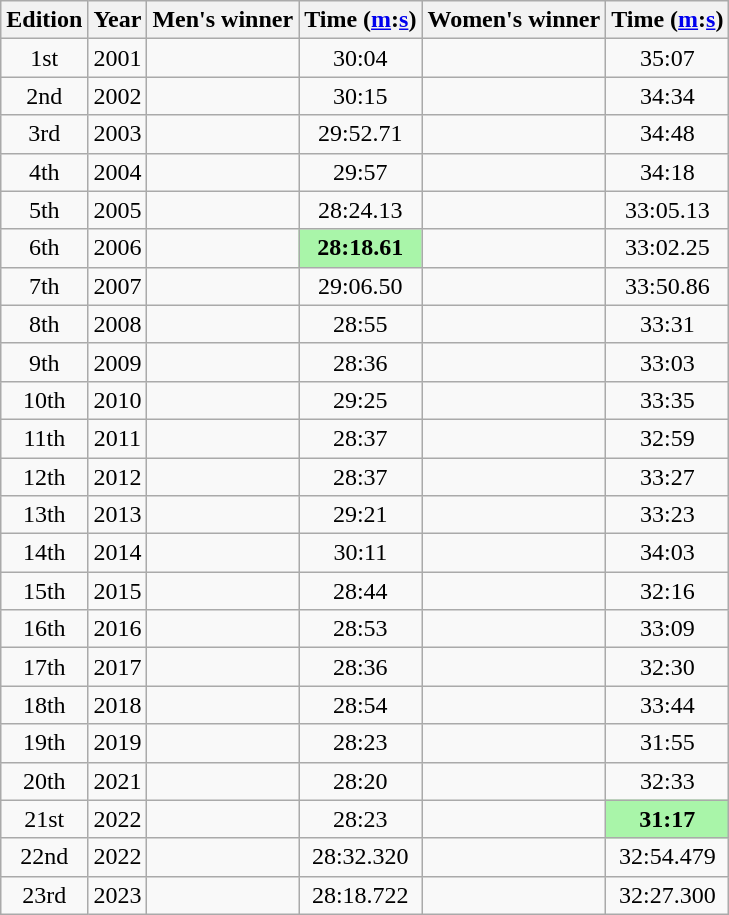<table class="wikitable sortable" style="text-align:center">
<tr>
<th class="unsortable">Edition</th>
<th>Year</th>
<th class="unsortable">Men's winner</th>
<th>Time (<a href='#'>m</a>:<a href='#'>s</a>)</th>
<th class="unsortable">Women's winner</th>
<th>Time (<a href='#'>m</a>:<a href='#'>s</a>)</th>
</tr>
<tr>
<td>1st</td>
<td>2001</td>
<td align="left"></td>
<td>30:04</td>
<td align="left"></td>
<td>35:07</td>
</tr>
<tr>
<td>2nd</td>
<td>2002</td>
<td align="left"></td>
<td>30:15</td>
<td align="left"></td>
<td>34:34</td>
</tr>
<tr>
<td>3rd</td>
<td>2003</td>
<td align="left"></td>
<td>29:52.71</td>
<td align="left"></td>
<td>34:48</td>
</tr>
<tr>
<td>4th</td>
<td>2004</td>
<td align="left"></td>
<td>29:57</td>
<td align="left"></td>
<td>34:18</td>
</tr>
<tr>
<td>5th</td>
<td>2005</td>
<td align="left"></td>
<td>28:24.13</td>
<td align="left"></td>
<td>33:05.13</td>
</tr>
<tr>
<td>6th</td>
<td>2006</td>
<td align="left"></td>
<td bgcolor="#A9F5A9"><strong>28:18.61</strong></td>
<td align="left"></td>
<td>33:02.25</td>
</tr>
<tr>
<td>7th</td>
<td>2007</td>
<td align="left"></td>
<td>29:06.50</td>
<td align="left"></td>
<td>33:50.86</td>
</tr>
<tr>
<td>8th</td>
<td>2008</td>
<td align="left"></td>
<td>28:55</td>
<td align="left"></td>
<td>33:31</td>
</tr>
<tr>
<td>9th</td>
<td>2009</td>
<td align="left"></td>
<td>28:36</td>
<td align="left"></td>
<td>33:03</td>
</tr>
<tr>
<td>10th</td>
<td>2010</td>
<td align="left"></td>
<td>29:25</td>
<td align="left"></td>
<td>33:35</td>
</tr>
<tr>
<td>11th</td>
<td>2011</td>
<td align="left"></td>
<td>28:37</td>
<td align="left"></td>
<td>32:59</td>
</tr>
<tr>
<td>12th</td>
<td>2012</td>
<td align="left"></td>
<td>28:37</td>
<td align="left"></td>
<td>33:27</td>
</tr>
<tr>
<td>13th</td>
<td>2013</td>
<td align="left"></td>
<td>29:21</td>
<td align="left"></td>
<td>33:23</td>
</tr>
<tr>
<td>14th</td>
<td>2014</td>
<td align="left"></td>
<td>30:11</td>
<td align="left"></td>
<td>34:03</td>
</tr>
<tr>
<td>15th</td>
<td>2015</td>
<td align="left"></td>
<td>28:44</td>
<td align="left"></td>
<td>32:16</td>
</tr>
<tr>
<td>16th</td>
<td>2016</td>
<td align="left"></td>
<td>28:53</td>
<td align="left"></td>
<td>33:09</td>
</tr>
<tr>
<td>17th</td>
<td>2017</td>
<td align="left"></td>
<td>28:36</td>
<td align="left"></td>
<td>32:30</td>
</tr>
<tr>
<td>18th</td>
<td>2018</td>
<td align="left"></td>
<td>28:54</td>
<td align="left"></td>
<td>33:44</td>
</tr>
<tr>
<td>19th</td>
<td>2019</td>
<td align="left"></td>
<td>28:23</td>
<td align="left"></td>
<td>31:55</td>
</tr>
<tr>
<td>20th</td>
<td>2021</td>
<td align="left"></td>
<td>28:20</td>
<td align="left"></td>
<td>32:33</td>
</tr>
<tr>
<td>21st</td>
<td>2022</td>
<td align="left"></td>
<td>28:23</td>
<td align="left"></td>
<td bgcolor="#A9F5A9"><strong>31:17</strong></td>
</tr>
<tr>
<td>22nd</td>
<td>2022</td>
<td align="left"></td>
<td>28:32.320</td>
<td align="left"></td>
<td>32:54.479</td>
</tr>
<tr>
<td>23rd</td>
<td>2023</td>
<td align="left"></td>
<td>28:18.722</td>
<td align="left"></td>
<td>32:27.300</td>
</tr>
</table>
